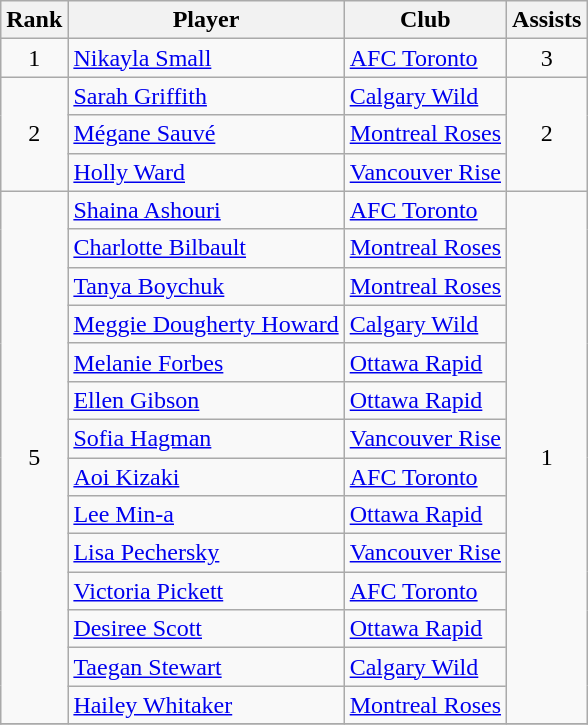<table class="wikitable">
<tr>
<th>Rank</th>
<th>Player</th>
<th>Club</th>
<th>Assists</th>
</tr>
<tr>
<td style="text-align:center" rowspan="1">1</td>
<td> <a href='#'>Nikayla Small</a></td>
<td><a href='#'>AFC Toronto</a></td>
<td style="text-align:center" rowspan="1">3</td>
</tr>
<tr>
<td style="text-align:center" rowspan="3">2</td>
<td> <a href='#'>Sarah Griffith</a></td>
<td><a href='#'>Calgary Wild</a></td>
<td style="text-align:center" rowspan="3">2</td>
</tr>
<tr>
<td> <a href='#'>Mégane Sauvé</a></td>
<td><a href='#'>Montreal Roses</a></td>
</tr>
<tr>
<td> <a href='#'>Holly Ward</a></td>
<td><a href='#'>Vancouver Rise</a></td>
</tr>
<tr>
<td style="text-align:center" rowspan="14">5</td>
<td> <a href='#'>Shaina Ashouri</a></td>
<td><a href='#'>AFC Toronto</a></td>
<td style="text-align:center" rowspan="14">1</td>
</tr>
<tr>
<td> <a href='#'>Charlotte Bilbault</a></td>
<td><a href='#'>Montreal Roses</a></td>
</tr>
<tr>
<td> <a href='#'>Tanya Boychuk</a></td>
<td><a href='#'>Montreal Roses</a></td>
</tr>
<tr>
<td> <a href='#'>Meggie Dougherty Howard</a></td>
<td><a href='#'>Calgary Wild</a></td>
</tr>
<tr>
<td> <a href='#'>Melanie Forbes</a></td>
<td><a href='#'>Ottawa Rapid</a></td>
</tr>
<tr>
<td> <a href='#'>Ellen Gibson</a></td>
<td><a href='#'>Ottawa Rapid</a></td>
</tr>
<tr>
<td> <a href='#'>Sofia Hagman</a></td>
<td><a href='#'>Vancouver Rise</a></td>
</tr>
<tr>
<td> <a href='#'>Aoi Kizaki</a></td>
<td><a href='#'>AFC Toronto</a></td>
</tr>
<tr>
<td> <a href='#'>Lee Min-a</a></td>
<td><a href='#'>Ottawa Rapid</a></td>
</tr>
<tr>
<td> <a href='#'>Lisa Pechersky</a></td>
<td><a href='#'>Vancouver Rise</a></td>
</tr>
<tr>
<td> <a href='#'>Victoria Pickett</a></td>
<td><a href='#'>AFC Toronto</a></td>
</tr>
<tr>
<td> <a href='#'>Desiree Scott</a></td>
<td><a href='#'>Ottawa Rapid</a></td>
</tr>
<tr>
<td> <a href='#'>Taegan Stewart</a></td>
<td><a href='#'>Calgary Wild</a></td>
</tr>
<tr>
<td> <a href='#'>Hailey Whitaker</a></td>
<td><a href='#'>Montreal Roses</a></td>
</tr>
<tr>
</tr>
</table>
